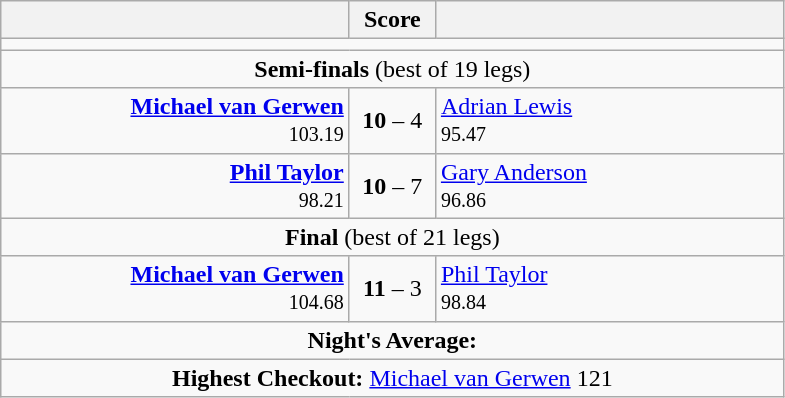<table class=wikitable style="text-align:center">
<tr>
<th width=225></th>
<th width=50>Score</th>
<th width=225></th>
</tr>
<tr align=centre>
<td colspan="3"></td>
</tr>
<tr align=center>
<td colspan="3"><strong>Semi-finals</strong> (best of 19 legs)</td>
</tr>
<tr align=left>
<td align=right><strong><a href='#'>Michael van Gerwen</a></strong>  <br><small><span>103.19</span></small></td>
<td align=center><strong>10</strong> – 4</td>
<td> <a href='#'>Adrian Lewis</a> <br><small><span>95.47</span></small></td>
</tr>
<tr align=left>
<td align=right><strong><a href='#'>Phil Taylor</a></strong>  <br><small><span>98.21</span></small></td>
<td align=center><strong>10</strong> – 7</td>
<td> <a href='#'>Gary Anderson</a> <br><small><span>96.86</span></small></td>
</tr>
<tr align=center>
<td colspan="3"><strong>Final</strong> (best of 21 legs)</td>
</tr>
<tr align=left>
<td align=right><strong><a href='#'>Michael van Gerwen</a></strong>  <br><small><span>104.68</span></small></td>
<td align=center><strong>11</strong> – 3</td>
<td> <a href='#'>Phil Taylor</a> <br><small><span>98.84</span></small></td>
</tr>
<tr align=center>
<td colspan="3"><strong>Night's Average:</strong> </td>
</tr>
<tr align=center>
<td colspan="3"><strong>Highest Checkout:</strong>  <a href='#'>Michael van Gerwen</a> 121</td>
</tr>
</table>
